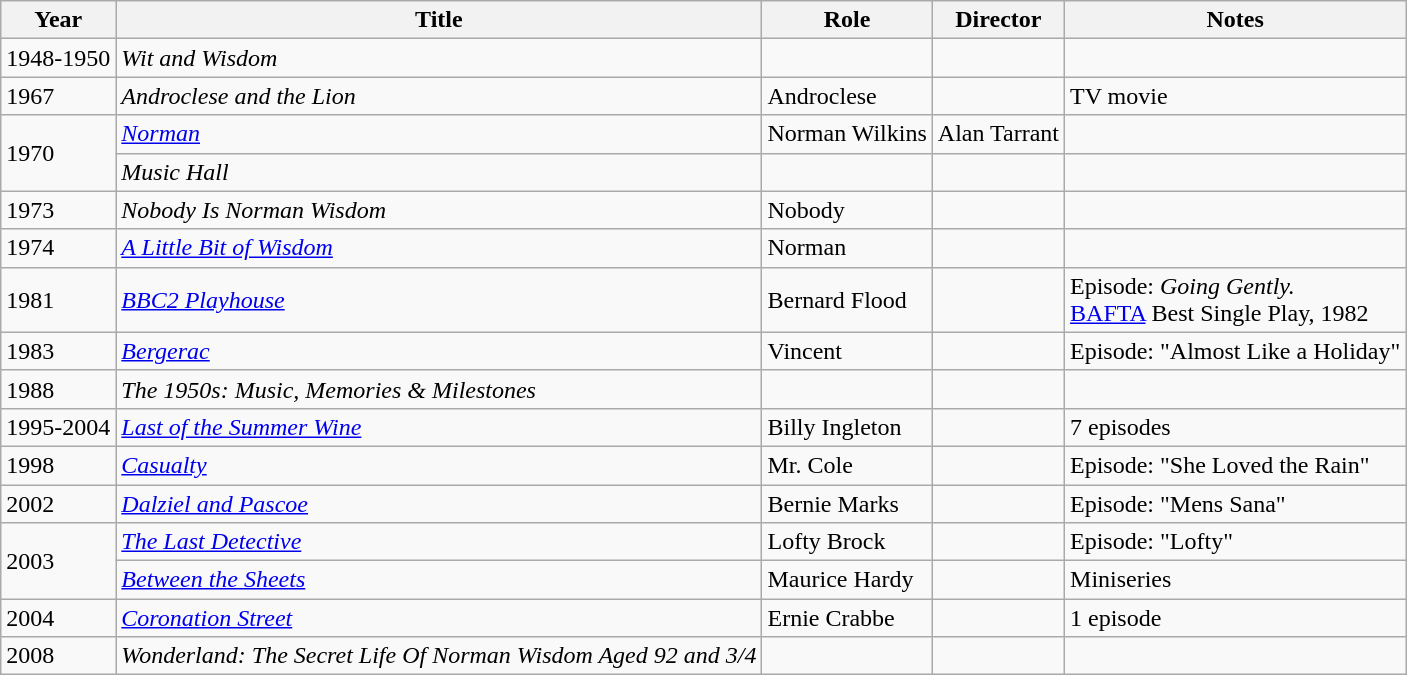<table class="wikitable">
<tr>
<th>Year</th>
<th>Title</th>
<th>Role</th>
<th>Director</th>
<th>Notes</th>
</tr>
<tr>
<td>1948-1950</td>
<td><em>Wit and Wisdom</em></td>
<td></td>
<td></td>
<td></td>
</tr>
<tr>
<td>1967</td>
<td><em>Androclese and the Lion</em></td>
<td>Androclese</td>
<td></td>
<td>TV movie</td>
</tr>
<tr>
<td rowspan="2">1970</td>
<td><em><a href='#'>Norman</a></em></td>
<td>Norman Wilkins</td>
<td>Alan Tarrant</td>
<td></td>
</tr>
<tr>
<td><em>Music Hall</em></td>
<td></td>
<td></td>
<td></td>
</tr>
<tr>
<td>1973</td>
<td><em>Nobody Is Norman Wisdom</em></td>
<td>Nobody</td>
<td></td>
<td></td>
</tr>
<tr>
<td>1974</td>
<td><em><a href='#'>A Little Bit of Wisdom</a></em></td>
<td>Norman</td>
<td></td>
<td></td>
</tr>
<tr>
<td>1981</td>
<td><em><a href='#'>BBC2 Playhouse</a></em></td>
<td>Bernard Flood</td>
<td></td>
<td>Episode: <em>Going Gently.</em><br><a href='#'>BAFTA</a> Best Single Play, 1982</td>
</tr>
<tr>
<td>1983</td>
<td><em><a href='#'>Bergerac</a></em></td>
<td>Vincent</td>
<td></td>
<td>Episode: "Almost Like a Holiday"</td>
</tr>
<tr>
<td>1988</td>
<td><em>The 1950s: Music, Memories & Milestones</em></td>
<td></td>
<td></td>
<td></td>
</tr>
<tr>
<td>1995-2004</td>
<td><em><a href='#'>Last of the Summer Wine</a></em></td>
<td>Billy Ingleton</td>
<td></td>
<td>7 episodes</td>
</tr>
<tr>
<td>1998</td>
<td><em><a href='#'>Casualty</a></em></td>
<td>Mr. Cole</td>
<td></td>
<td>Episode: "She Loved the Rain"</td>
</tr>
<tr>
<td>2002</td>
<td><em><a href='#'>Dalziel and Pascoe</a></em></td>
<td>Bernie Marks</td>
<td></td>
<td>Episode: "Mens Sana"</td>
</tr>
<tr>
<td rowspan="2">2003</td>
<td><em><a href='#'>The Last Detective</a></em></td>
<td>Lofty Brock</td>
<td></td>
<td>Episode: "Lofty"</td>
</tr>
<tr>
<td><em><a href='#'>Between the Sheets</a></em></td>
<td>Maurice Hardy</td>
<td></td>
<td>Miniseries</td>
</tr>
<tr>
<td>2004</td>
<td><em><a href='#'>Coronation Street</a></em></td>
<td>Ernie Crabbe</td>
<td></td>
<td>1 episode</td>
</tr>
<tr>
<td>2008</td>
<td><em>Wonderland: The Secret Life Of Norman Wisdom Aged 92 and 3/4</em></td>
<td></td>
<td></td>
<td></td>
</tr>
</table>
